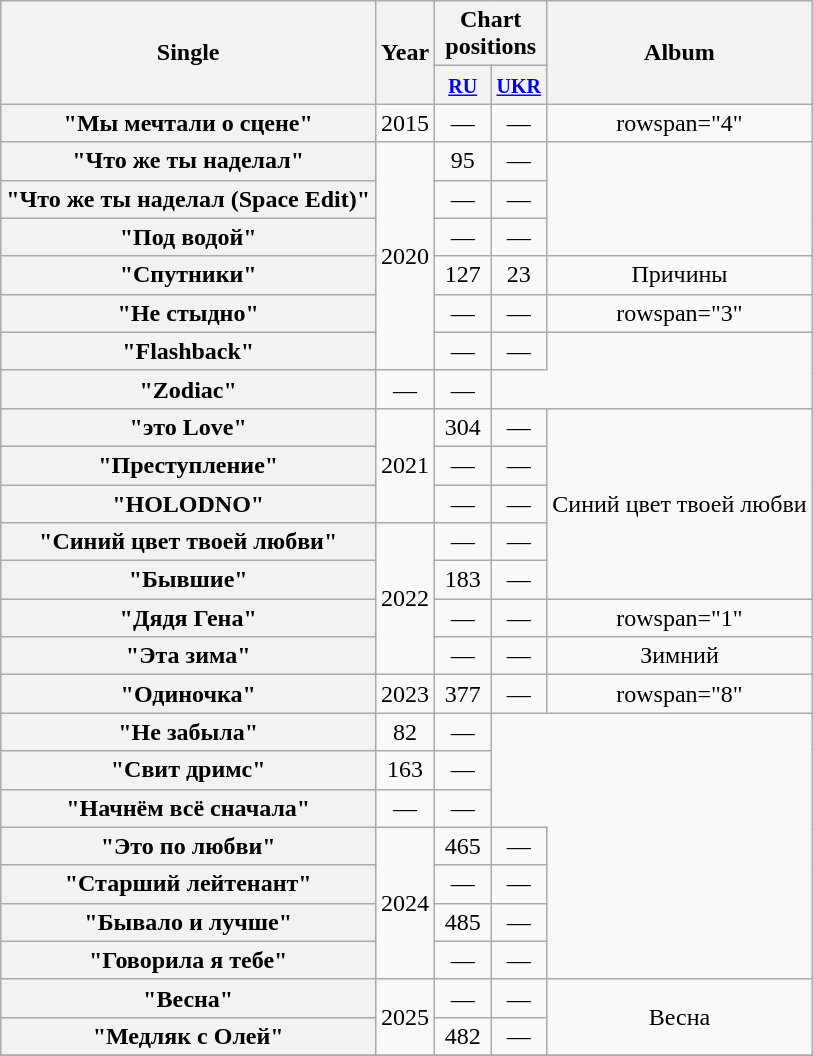<table class="wikitable plainrowheaders" style="text-align: center;">
<tr>
<th rowspan="2">Single</th>
<th rowspan="2">Year</th>
<th colspan="2">Chart positions</th>
<th rowspan="2">Album</th>
</tr>
<tr>
<th style="width:30px;"><small> <a href='#'>RU</a><br> </small></th>
<th style="width:30px;"><small> <a href='#'>UKR</a><br> </small></th>
</tr>
<tr>
<th scope="row">"Мы мечтали о сцене"</th>
<td rowspan="1">2015</td>
<td>—</td>
<td>—</td>
<td>rowspan="4" </td>
</tr>
<tr>
<th scope="row">"Что же ты наделал"</th>
<td rowspan="6">2020</td>
<td>95</td>
<td>—</td>
</tr>
<tr>
<th scope="row">"Что же ты наделал (Space Edit)"</th>
<td>—</td>
<td>—</td>
</tr>
<tr>
<th scope="row">"Под водой"</th>
<td>—</td>
<td>—</td>
</tr>
<tr>
<th scope="row">"Спутники"</th>
<td>127</td>
<td>23</td>
<td rowspan="1">Причины</td>
</tr>
<tr>
<th scope="row">"Не стыдно"</th>
<td>—</td>
<td>—</td>
<td>rowspan="3" </td>
</tr>
<tr>
<th scope="row">"Flashback"</th>
<td>—</td>
<td>—</td>
</tr>
<tr>
<th scope="row">"Zodiac"</th>
<td>—</td>
<td>—</td>
</tr>
<tr>
<th scope="row">"это Love"</th>
<td rowspan="3">2021</td>
<td>304</td>
<td>—</td>
<td rowspan="5">Синий цвет твоей любви</td>
</tr>
<tr>
<th scope="row">"Преступление"</th>
<td>—</td>
<td>—</td>
</tr>
<tr>
<th scope="row">"HOLODNO"</th>
<td>—</td>
<td>—</td>
</tr>
<tr>
<th scope="row">"Синий цвет твоей любви"</th>
<td rowspan="4">2022</td>
<td>—</td>
<td>—</td>
</tr>
<tr>
<th scope="row">"Бывшие"</th>
<td>183</td>
<td>—</td>
</tr>
<tr>
<th scope="row">"Дядя Гена"</th>
<td>—</td>
<td>—</td>
<td>rowspan="1" </td>
</tr>
<tr>
<th scope="row">"Эта зима"</th>
<td>—</td>
<td>—</td>
<td rowspan="1">Зимний</td>
</tr>
<tr>
<th scope="row">"Одиночка"</th>
<td rowspan="r">2023</td>
<td>377</td>
<td>—</td>
<td>rowspan="8" </td>
</tr>
<tr>
<th scope="row">"Не забыла"</th>
<td>82</td>
<td>—</td>
</tr>
<tr>
<th scope="row">"Свит дримс"</th>
<td>163</td>
<td>—</td>
</tr>
<tr>
<th scope="row">"Начнём всё сначала"</th>
<td>—</td>
<td>—</td>
</tr>
<tr>
<th scope="row">"Это по любви"</th>
<td rowspan="4">2024</td>
<td>465</td>
<td>—</td>
</tr>
<tr>
<th scope="row">"Старший лейтенант"</th>
<td>—</td>
<td>—</td>
</tr>
<tr>
<th scope="row">"Бывало и лучше"</th>
<td>485</td>
<td>—</td>
</tr>
<tr>
<th scope="row">"Говорила я тебе"</th>
<td>—</td>
<td>—</td>
</tr>
<tr>
<th scope="row">"Весна"</th>
<td rowspan="2">2025</td>
<td>—</td>
<td>—</td>
<td rowspan="2">Весна</td>
</tr>
<tr>
<th scope="row">"Медляк с Олей"</th>
<td>482</td>
<td>—</td>
</tr>
<tr>
</tr>
</table>
